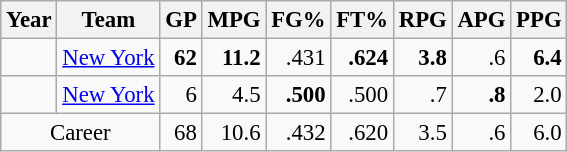<table class="wikitable sortable" style="font-size:95%; text-align:right;">
<tr>
<th>Year</th>
<th>Team</th>
<th>GP</th>
<th>MPG</th>
<th>FG%</th>
<th>FT%</th>
<th>RPG</th>
<th>APG</th>
<th>PPG</th>
</tr>
<tr>
<td style="text-align:left;"></td>
<td style="text-align:left;"><a href='#'>New York</a></td>
<td><strong>62</strong></td>
<td><strong>11.2</strong></td>
<td>.431</td>
<td><strong>.624</strong></td>
<td><strong>3.8</strong></td>
<td>.6</td>
<td><strong>6.4</strong></td>
</tr>
<tr>
<td style="text-align:left;"></td>
<td style="text-align:left;"><a href='#'>New York</a></td>
<td>6</td>
<td>4.5</td>
<td><strong>.500</strong></td>
<td>.500</td>
<td>.7</td>
<td><strong>.8</strong></td>
<td>2.0</td>
</tr>
<tr>
<td colspan="2" style="text-align:center;">Career</td>
<td>68</td>
<td>10.6</td>
<td>.432</td>
<td>.620</td>
<td>3.5</td>
<td>.6</td>
<td>6.0</td>
</tr>
</table>
